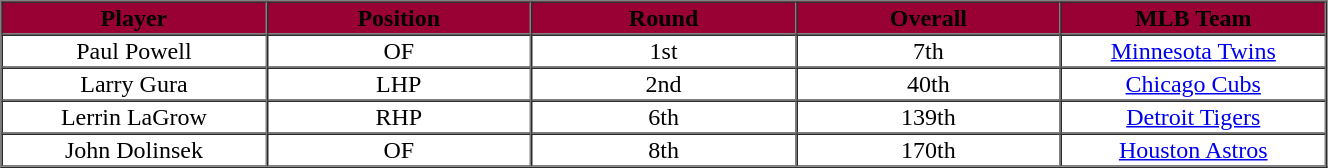<table cellpadding="1" border="1" cellspacing="0" width="70%">
<tr>
<th bgcolor="#990033" width="20%"><span>Player</span></th>
<th bgcolor="#990033" width="20%"><span>Position</span></th>
<th bgcolor="#990033" width="20%"><span>Round</span></th>
<th bgcolor="#990033" width="20%"><span>Overall</span></th>
<th bgcolor="#990033" width="20%"><span>MLB Team</span></th>
</tr>
<tr align="center">
<td>Paul Powell</td>
<td>OF</td>
<td>1st</td>
<td>7th</td>
<td><a href='#'>Minnesota Twins</a></td>
</tr>
<tr align="center">
<td>Larry Gura</td>
<td>LHP</td>
<td>2nd</td>
<td>40th</td>
<td><a href='#'>Chicago Cubs</a></td>
</tr>
<tr align="center">
<td>Lerrin LaGrow</td>
<td>RHP</td>
<td>6th</td>
<td>139th</td>
<td><a href='#'>Detroit Tigers</a></td>
</tr>
<tr align="center">
<td>John Dolinsek</td>
<td>OF</td>
<td>8th</td>
<td>170th</td>
<td><a href='#'>Houston Astros</a></td>
</tr>
</table>
